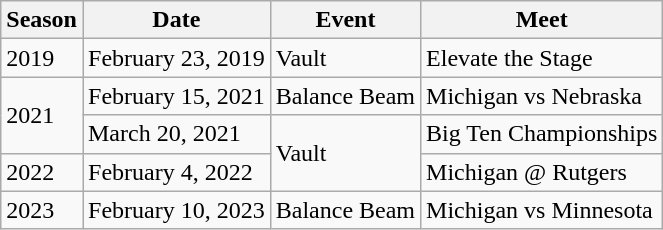<table class="wikitable">
<tr>
<th>Season</th>
<th>Date</th>
<th>Event</th>
<th>Meet</th>
</tr>
<tr>
<td rowspan="1">2019</td>
<td>February 23, 2019</td>
<td rowspan="1">Vault</td>
<td>Elevate the Stage</td>
</tr>
<tr>
<td rowspan="2">2021</td>
<td>February 15, 2021</td>
<td>Balance Beam</td>
<td>Michigan vs Nebraska</td>
</tr>
<tr>
<td>March 20, 2021</td>
<td rowspan="2">Vault</td>
<td>Big Ten Championships</td>
</tr>
<tr>
<td rowspan="1">2022</td>
<td>February 4, 2022</td>
<td>Michigan @ Rutgers</td>
</tr>
<tr>
<td rowspan="1">2023</td>
<td>February 10, 2023</td>
<td>Balance Beam</td>
<td>Michigan vs Minnesota</td>
</tr>
</table>
